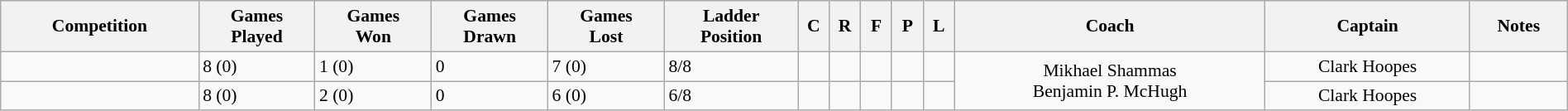<table class="wikitable" width="100%" style="font-size:90%">
<tr>
<th>Competition</th>
<th>Games<br>Played</th>
<th>Games<br>Won</th>
<th>Games<br>Drawn</th>
<th>Games<br>Lost</th>
<th>Ladder<br>Position</th>
<th width="2%">C</th>
<th width="2%">R</th>
<th width="2%">F</th>
<th width="2%">P</th>
<th width="2%">L</th>
<th>Coach</th>
<th>Captain</th>
<th>Notes</th>
</tr>
<tr>
<td></td>
<td>8 (0)</td>
<td>1 (0)</td>
<td>0</td>
<td>7 (0)</td>
<td>8/8</td>
<td></td>
<td></td>
<td></td>
<td></td>
<td></td>
<td rowspan="2" style="text-align:center;">Mikhael Shammas<br>Benjamin P. McHugh</td>
<td rowspan="1" style="text-align:center;">Clark Hoopes</td>
<td></td>
</tr>
<tr>
<td></td>
<td>8 (0)</td>
<td>2 (0)</td>
<td>0</td>
<td>6 (0)</td>
<td>6/8</td>
<td></td>
<td></td>
<td></td>
<td></td>
<td></td>
<td rowspan="1" style="text-align:center;">Clark Hoopes</td>
<td></td>
</tr>
</table>
